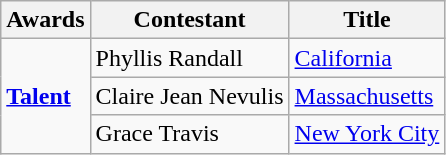<table class="wikitable">
<tr>
<th>Awards</th>
<th>Contestant</th>
<th>Title</th>
</tr>
<tr>
<td rowspan=3><strong><a href='#'>Talent</a></strong></td>
<td>Phyllis Randall</td>
<td> <a href='#'>California</a></td>
</tr>
<tr>
<td>Claire Jean Nevulis</td>
<td> <a href='#'>Massachusetts</a></td>
</tr>
<tr>
<td>Grace Travis</td>
<td> <a href='#'>New York City</a></td>
</tr>
</table>
